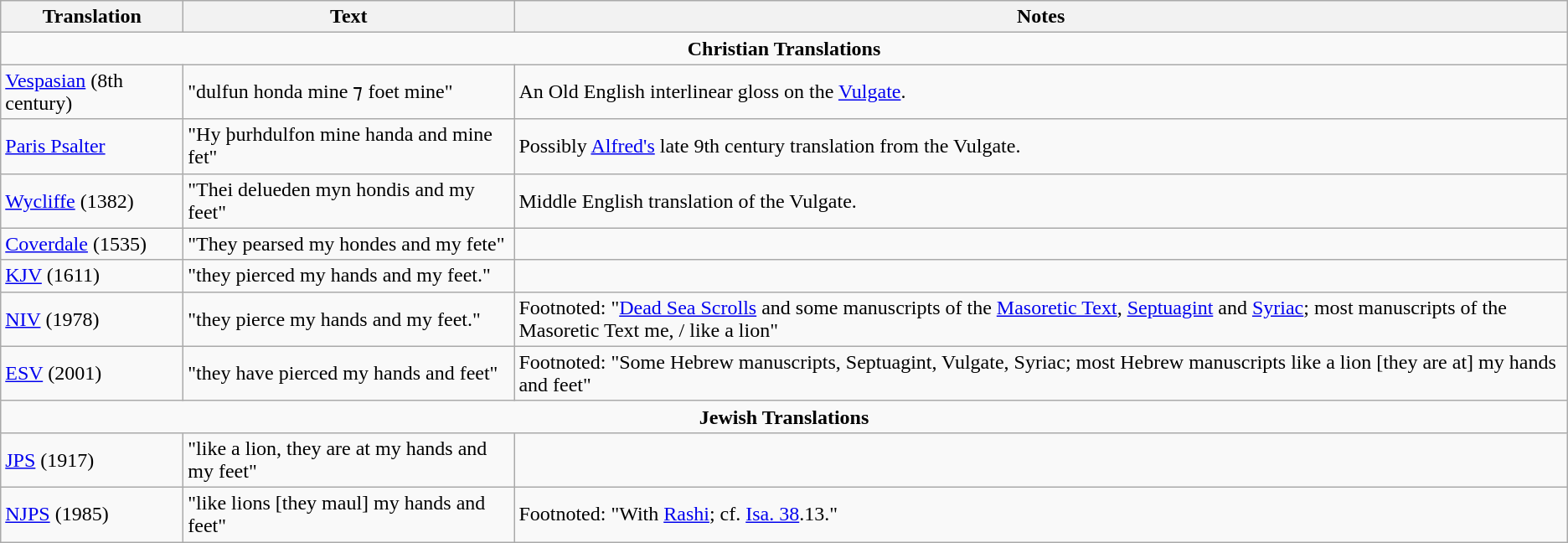<table class="wikitable" align="center">
<tr>
<th>Translation</th>
<th>Text</th>
<th>Notes</th>
</tr>
<tr>
<td colspan=3 align="center"><strong>Christian Translations</strong></td>
</tr>
<tr>
<td><a href='#'>Vespasian</a> (8th century)</td>
<td>"dulfun honda mine ⁊ foet mine"</td>
<td>An Old English interlinear gloss on the <a href='#'>Vulgate</a>.</td>
</tr>
<tr>
<td><a href='#'>Paris Psalter</a></td>
<td>"Hy þurhdulfon mine handa and mine fet"</td>
<td>Possibly <a href='#'>Alfred's</a> late 9th century translation from the Vulgate.</td>
</tr>
<tr>
<td><a href='#'>Wycliffe</a> (1382)</td>
<td>"Thei delueden myn hondis and my feet"</td>
<td>Middle English translation of the Vulgate.</td>
</tr>
<tr |->
<td><a href='#'>Coverdale</a> (1535)</td>
<td>"They pearsed my hondes and my fete"</td>
<td></td>
</tr>
<tr>
<td><a href='#'>KJV</a> (1611)</td>
<td>"they pierced my hands and my feet."</td>
<td></td>
</tr>
<tr>
<td><a href='#'>NIV</a> (1978)</td>
<td>"they pierce my hands and my feet."</td>
<td>Footnoted: "<a href='#'>Dead Sea Scrolls</a> and some manuscripts of the <a href='#'>Masoretic Text</a>, <a href='#'>Septuagint</a> and <a href='#'>Syriac</a>; most manuscripts of the Masoretic Text me, / like a lion"</td>
</tr>
<tr>
<td><a href='#'>ESV</a> (2001)</td>
<td>"they have pierced my hands and feet"</td>
<td>Footnoted: "Some Hebrew manuscripts, Septuagint, Vulgate, Syriac; most Hebrew manuscripts like a lion [they are at] my hands and feet"</td>
</tr>
<tr>
<td colspan=3 align="center"><strong>Jewish Translations</strong></td>
</tr>
<tr>
<td><a href='#'>JPS</a> (1917)</td>
<td>"like a lion, they are at my hands and my feet"</td>
<td></td>
</tr>
<tr>
<td><a href='#'>NJPS</a> (1985)</td>
<td>"like lions [they maul] my hands and feet"</td>
<td>Footnoted: "With <a href='#'>Rashi</a>; cf. <a href='#'>Isa. 38</a>.13."</td>
</tr>
</table>
